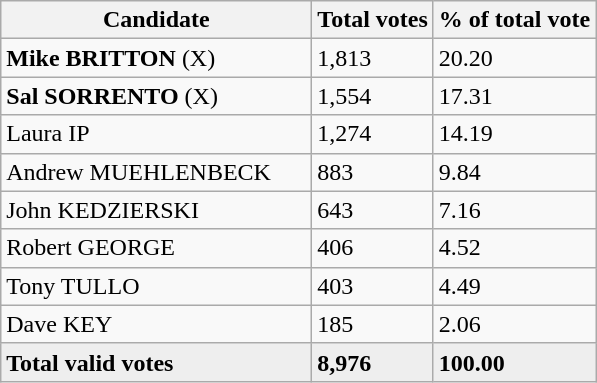<table class="wikitable">
<tr>
<th bgcolor="#DDDDFF" width="200px">Candidate</th>
<th bgcolor="#DDDDFF">Total votes</th>
<th bgcolor="#DDDDFF">% of total vote</th>
</tr>
<tr>
<td><strong>Mike BRITTON</strong> (X)</td>
<td>1,813</td>
<td>20.20</td>
</tr>
<tr>
<td><strong>Sal SORRENTO</strong> (X)</td>
<td>1,554</td>
<td>17.31</td>
</tr>
<tr>
<td>Laura IP</td>
<td>1,274</td>
<td>14.19</td>
</tr>
<tr>
<td>Andrew MUEHLENBECK</td>
<td>883</td>
<td>9.84</td>
</tr>
<tr>
<td>John KEDZIERSKI</td>
<td>643</td>
<td>7.16</td>
</tr>
<tr>
<td>Robert GEORGE</td>
<td>406</td>
<td>4.52</td>
</tr>
<tr>
<td>Tony TULLO</td>
<td>403</td>
<td>4.49</td>
</tr>
<tr>
<td>Dave KEY</td>
<td>185</td>
<td>2.06</td>
</tr>
<tr bgcolor="#EEEEEE">
<td><strong>Total valid votes</strong></td>
<td><strong>8,976</strong></td>
<td><strong>100.00</strong></td>
</tr>
</table>
